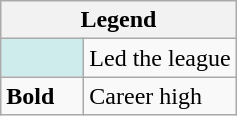<table class="wikitable mw-collapsible mw-collapsed">
<tr>
<th colspan="2">Legend</th>
</tr>
<tr>
<td style="background:#cfecec; width:3em;"></td>
<td>Led the league</td>
</tr>
<tr>
<td><strong>Bold</strong></td>
<td>Career high</td>
</tr>
</table>
